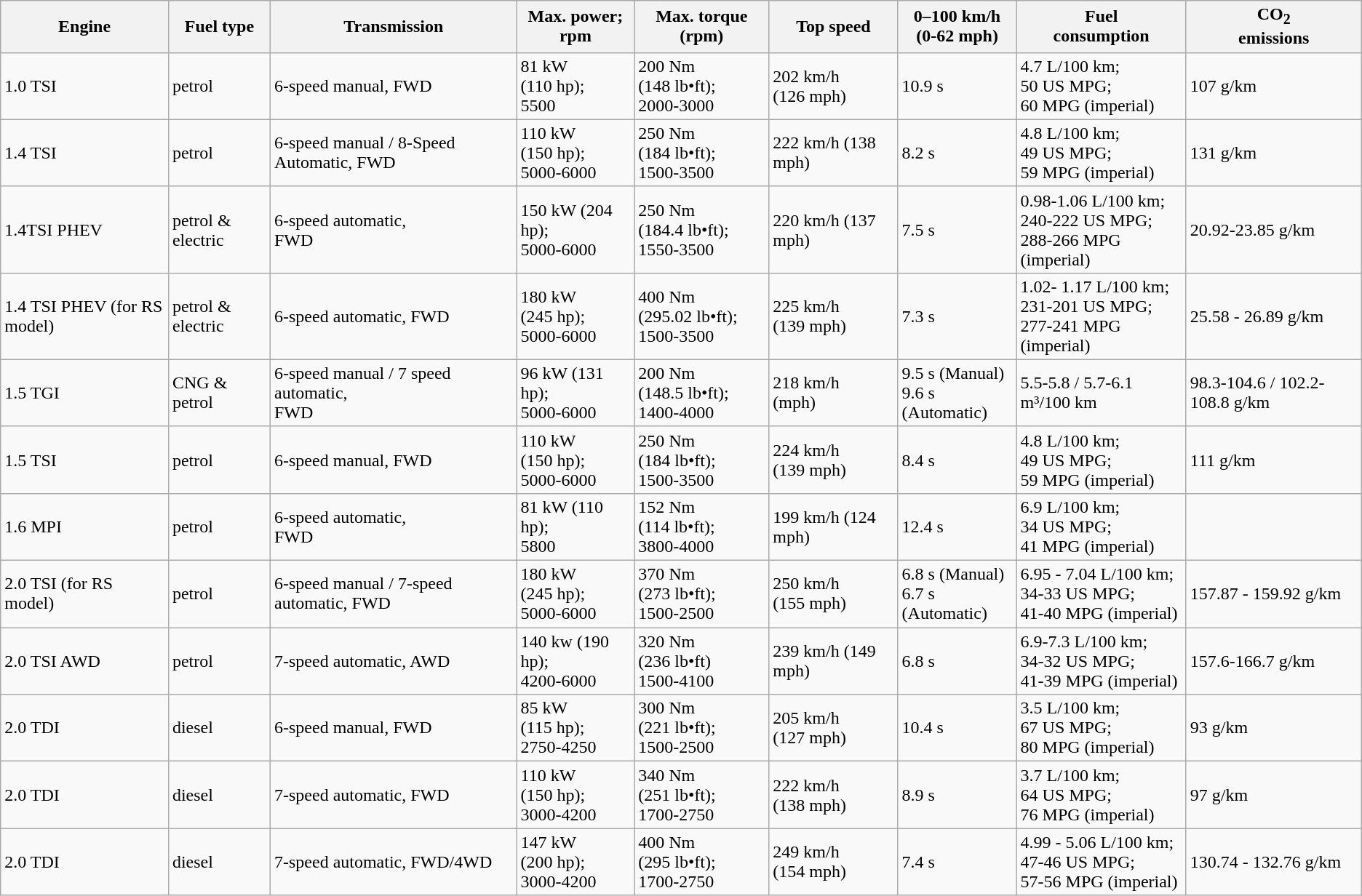<table class="wikitable">
<tr>
<th>Engine</th>
<th>Fuel type</th>
<th>Transmission</th>
<th>Max. power; rpm</th>
<th>Max. torque (rpm)</th>
<th>Top speed</th>
<th>0–100 km/h<br>(0-62 mph)</th>
<th>Fuel<br>consumption</th>
<th>CO<sub>2</sub><br>emissions</th>
</tr>
<tr>
<td>1.0 TSI</td>
<td>petrol</td>
<td>6-speed manual, FWD</td>
<td>81 kW (110 hp);<br>5500</td>
<td>200 Nm<br>(148 lb•ft);<br>2000-3000</td>
<td>202 km/h<br>(126 mph)</td>
<td>10.9 s</td>
<td>4.7 L/100 km;<br>50  US MPG;<br>60 MPG (imperial)</td>
<td>107 g/km</td>
</tr>
<tr>
<td>1.4 TSI</td>
<td>petrol</td>
<td>6-speed manual / 8-Speed Automatic, FWD</td>
<td>110 kW (150 hp);<br>5000-6000</td>
<td>250 Nm<br>(184 lb•ft);<br>1500-3500</td>
<td>222 km/h (138 mph)</td>
<td>8.2 s</td>
<td>4.8 L/100 km;<br>49 US MPG;<br>59 MPG (imperial)</td>
<td>131 g/km</td>
</tr>
<tr>
<td>1.4TSI PHEV</td>
<td>petrol & electric</td>
<td>6-speed automatic,<br>FWD</td>
<td>150 kW (204 hp);<br>5000-6000</td>
<td>250 Nm<br>(184.4 lb•ft);<br>1550-3500</td>
<td>220 km/h (137 mph)</td>
<td>7.5 s</td>
<td>0.98-1.06 L/100 km;<br>240-222 US MPG;<br>288-266 MPG (imperial)</td>
<td>20.92-23.85 g/km</td>
</tr>
<tr>
<td>1.4 TSI PHEV (for RS model)</td>
<td>petrol & electric</td>
<td>6-speed automatic, FWD</td>
<td>180 kW<br>(245 hp);<br>5000-6000</td>
<td>400 Nm<br>(295.02 lb•ft);<br>1500-3500</td>
<td>225 km/h<br>(139 mph)</td>
<td>7.3 s</td>
<td>1.02- 1.17 L/100 km;<br>231-201 US MPG;<br>277-241 MPG (imperial)</td>
<td>25.58 - 26.89 g/km</td>
</tr>
<tr>
<td>1.5 TGI</td>
<td>CNG & petrol</td>
<td>6-speed manual / 7 speed automatic,<br>FWD</td>
<td>96 kW (131 hp);<br>5000-6000</td>
<td>200 Nm<br>(148.5 lb•ft);<br>1400-4000</td>
<td>218 km/h<br>(mph)</td>
<td>9.5 s (Manual)<br>9.6 s
(Automatic)</td>
<td>5.5-5.8 / 5.7-6.1 m³/100 km</td>
<td>98.3-104.6 / 102.2-108.8 g/km</td>
</tr>
<tr>
<td>1.5 TSI</td>
<td>petrol</td>
<td>6-speed manual, FWD</td>
<td>110 kW<br>(150 hp);<br>5000-6000</td>
<td>250 Nm<br>(184 lb•ft);<br>1500-3500</td>
<td>224 km/h<br>(139 mph)</td>
<td>8.4 s</td>
<td>4.8 L/100 km;<br>49 US MPG;<br>59 MPG (imperial)</td>
<td>111 g/km</td>
</tr>
<tr>
<td>1.6 MPI</td>
<td>petrol</td>
<td>6-speed automatic,<br>FWD</td>
<td>81 kW (110 hp);<br>5800</td>
<td>152 Nm<br>(114 lb•ft);<br>3800-4000</td>
<td>199 km/h (124 mph)</td>
<td>12.4 s</td>
<td>6.9 L/100 km;<br>34 US MPG;<br>41 MPG (imperial)</td>
<td></td>
</tr>
<tr>
<td>2.0 TSI (for RS model)</td>
<td>petrol</td>
<td>6-speed manual / 7-speed automatic, FWD</td>
<td>180 kW<br>(245 hp);<br>5000-6000</td>
<td>370 Nm<br>(273 lb•ft);<br>1500-2500</td>
<td>250 km/h<br>(155 mph)</td>
<td>6.8 s (Manual)<br>6.7 s (Automatic)</td>
<td>6.95 - 7.04 L/100 km;<br>34-33 US MPG;<br>41-40 MPG (imperial)</td>
<td>157.87 - 159.92 g/km</td>
</tr>
<tr>
<td>2.0 TSI AWD</td>
<td>petrol</td>
<td>7-speed automatic, AWD</td>
<td>140 kw (190 hp);<br>4200-6000</td>
<td>320 Nm<br>(236 lb•ft)<br>1500-4100</td>
<td>239 km/h (149 mph)</td>
<td>6.8 s</td>
<td>6.9-7.3 L/100 km;<br>34-32 US MPG;<br>41-39 MPG (imperial)</td>
<td>157.6-166.7 g/km</td>
</tr>
<tr>
<td>2.0 TDI</td>
<td>diesel</td>
<td>6-speed manual, FWD</td>
<td>85 kW<br>(115 hp);<br>2750-4250</td>
<td>300 Nm<br>(221 lb•ft);<br>1500-2500</td>
<td>205 km/h<br>(127 mph)</td>
<td>10.4 s</td>
<td>3.5 L/100 km;<br>67 US MPG;<br>80 MPG (imperial)</td>
<td>93 g/km</td>
</tr>
<tr>
<td>2.0 TDI</td>
<td>diesel</td>
<td>7-speed automatic, FWD</td>
<td>110 kW<br>(150 hp);<br>3000-4200</td>
<td>340 Nm<br>(251 lb•ft);<br>1700-2750</td>
<td>222 km/h<br>(138 mph)</td>
<td>8.9 s</td>
<td>3.7 L/100 km;<br>64 US MPG;<br>76 MPG (imperial)</td>
<td>97 g/km</td>
</tr>
<tr>
<td>2.0 TDI</td>
<td>diesel</td>
<td>7-speed automatic, FWD/4WD</td>
<td>147 kW<br>(200 hp);<br>3000-4200</td>
<td>400 Nm<br>(295 lb•ft);<br>1700-2750</td>
<td>249 km/h<br>(154 mph)</td>
<td>7.4 s</td>
<td>4.99 - 5.06 L/100 km;<br>47-46 US MPG;<br>57-56 MPG (imperial)</td>
<td>130.74 - 132.76 g/km</td>
</tr>
</table>
